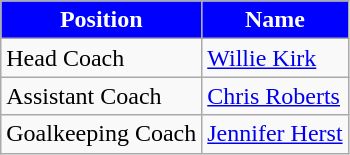<table class="wikitable sortable">
<tr>
<th style="background:#00f; color:white;"><strong>Position</strong></th>
<th style="background:#00f; color:white;"><strong>Name</strong></th>
</tr>
<tr>
<td>Head Coach</td>
<td> <a href='#'>Willie Kirk</a></td>
</tr>
<tr>
<td>Assistant Coach</td>
<td> <a href='#'>Chris Roberts</a></td>
</tr>
<tr>
<td>Goalkeeping Coach</td>
<td> <a href='#'>Jennifer Herst</a></td>
</tr>
</table>
